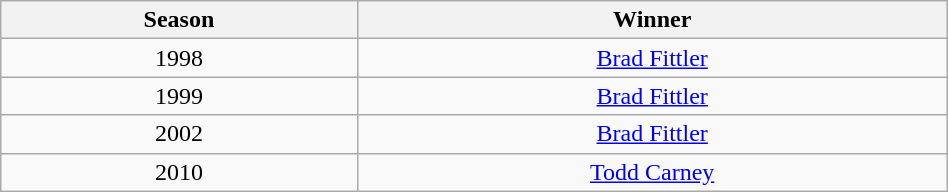<table class="wikitable" width="50%" style="text-align: center;">
<tr>
<th>Season</th>
<th>Winner</th>
</tr>
<tr>
<td>1998</td>
<td><a href='#'>Brad Fittler</a></td>
</tr>
<tr>
<td>1999</td>
<td><a href='#'>Brad Fittler</a></td>
</tr>
<tr>
<td>2002</td>
<td><a href='#'>Brad Fittler</a></td>
</tr>
<tr>
<td>2010</td>
<td><a href='#'>Todd Carney</a></td>
</tr>
</table>
